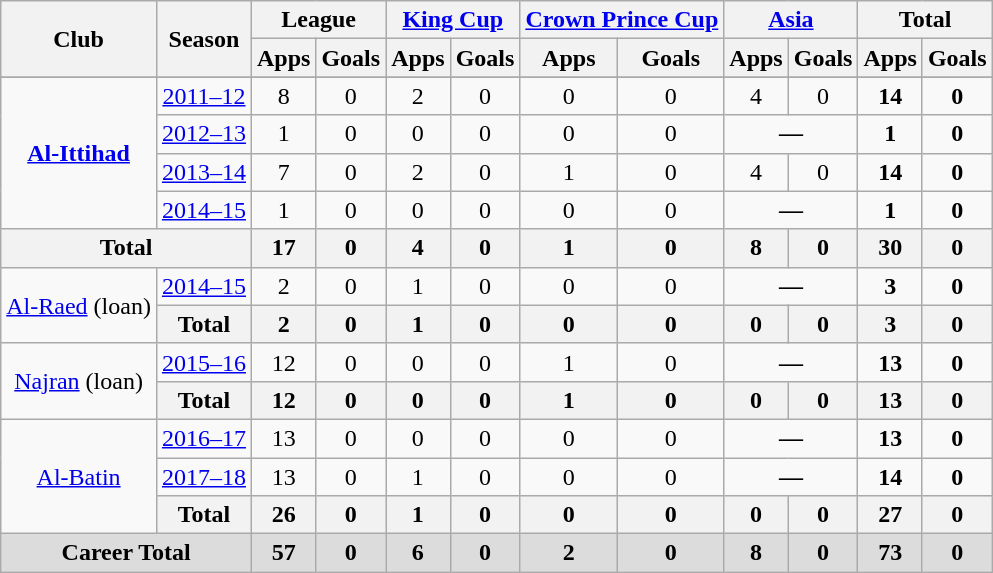<table class="wikitable" style="text-align: center;">
<tr>
<th rowspan="2">Club</th>
<th rowspan="2">Season</th>
<th colspan="2">League</th>
<th colspan="2"><a href='#'>King Cup</a></th>
<th colspan="2"><a href='#'>Crown Prince Cup</a></th>
<th colspan="2"><a href='#'>Asia</a></th>
<th colspan="2">Total</th>
</tr>
<tr>
<th>Apps</th>
<th>Goals</th>
<th>Apps</th>
<th>Goals</th>
<th>Apps</th>
<th>Goals</th>
<th>Apps</th>
<th>Goals</th>
<th>Apps</th>
<th>Goals</th>
</tr>
<tr>
</tr>
<tr align=center>
<td rowspan="5" align=center valign=center><strong><a href='#'>Al-Ittihad</a> </strong></td>
</tr>
<tr align=center>
<td><a href='#'>2011–12</a></td>
<td>8</td>
<td>0</td>
<td>2</td>
<td>0</td>
<td>0</td>
<td>0</td>
<td>4</td>
<td>0</td>
<td><strong>14</strong></td>
<td><strong>0</strong></td>
</tr>
<tr align=center>
<td><a href='#'>2012–13</a></td>
<td>1</td>
<td>0</td>
<td>0</td>
<td>0</td>
<td>0</td>
<td>0</td>
<td Colspan=2><strong>—</strong></td>
<td><strong>1</strong></td>
<td><strong>0</strong></td>
</tr>
<tr align=center>
<td><a href='#'>2013–14</a></td>
<td>7</td>
<td>0</td>
<td>2</td>
<td>0</td>
<td>1</td>
<td>0</td>
<td>4</td>
<td>0</td>
<td><strong>14</strong></td>
<td><strong>0</strong></td>
</tr>
<tr align=center>
<td><a href='#'>2014–15</a></td>
<td>1</td>
<td>0</td>
<td>0</td>
<td>0</td>
<td>0</td>
<td>0</td>
<td Colspan=2><strong>—</strong></td>
<td><strong>1</strong></td>
<td><strong>0</strong></td>
</tr>
<tr align=center>
<th colspan="2">Total</th>
<th>17</th>
<th>0</th>
<th>4</th>
<th>0</th>
<th>1</th>
<th>0</th>
<th>8</th>
<th>0</th>
<th>30</th>
<th>0</th>
</tr>
<tr>
<td rowspan="2"><a href='#'>Al-Raed</a> (loan)</td>
<td><a href='#'>2014–15</a></td>
<td>2</td>
<td>0</td>
<td>1</td>
<td>0</td>
<td>0</td>
<td>0</td>
<td Colspan=2><strong>—</strong></td>
<td><strong>3</strong></td>
<td><strong>0</strong></td>
</tr>
<tr>
<th>Total</th>
<th>2</th>
<th>0</th>
<th>1</th>
<th>0</th>
<th>0</th>
<th>0</th>
<th>0</th>
<th>0</th>
<th>3</th>
<th>0</th>
</tr>
<tr>
<td rowspan="2"><a href='#'>Najran</a> (loan)</td>
<td><a href='#'>2015–16</a></td>
<td>12</td>
<td>0</td>
<td>0</td>
<td>0</td>
<td>1</td>
<td>0</td>
<td Colspan=2><strong>—</strong></td>
<td><strong>13</strong></td>
<td><strong>0</strong></td>
</tr>
<tr>
<th>Total</th>
<th>12</th>
<th>0</th>
<th>0</th>
<th>0</th>
<th>1</th>
<th>0</th>
<th>0</th>
<th>0</th>
<th>13</th>
<th>0</th>
</tr>
<tr>
<td rowspan="3"><a href='#'>Al-Batin</a></td>
<td><a href='#'>2016–17</a></td>
<td>13</td>
<td>0</td>
<td>0</td>
<td>0</td>
<td>0</td>
<td>0</td>
<td Colspan=2><strong>—</strong></td>
<td><strong>13</strong></td>
<td><strong>0</strong></td>
</tr>
<tr>
<td><a href='#'>2017–18</a></td>
<td>13</td>
<td>0</td>
<td>1</td>
<td>0</td>
<td>0</td>
<td>0</td>
<td Colspan=2><strong>—</strong></td>
<td><strong>14</strong></td>
<td><strong>0</strong></td>
</tr>
<tr>
<th>Total</th>
<th>26</th>
<th>0</th>
<th>1</th>
<th>0</th>
<th>0</th>
<th>0</th>
<th>0</th>
<th>0</th>
<th>27</th>
<th>0</th>
</tr>
<tr>
<th style="background: #DCDCDC" colspan="2">Career Total</th>
<th style="background: #DCDCDC">57</th>
<th style="background: #DCDCDC">0</th>
<th style="background: #DCDCDC">6</th>
<th style="background: #DCDCDC">0</th>
<th style="background: #DCDCDC">2</th>
<th style="background: #DCDCDC">0</th>
<th style="background: #DCDCDC">8</th>
<th style="background: #DCDCDC">0</th>
<th style="background: #DCDCDC">73</th>
<th style="background: #DCDCDC">0</th>
</tr>
</table>
